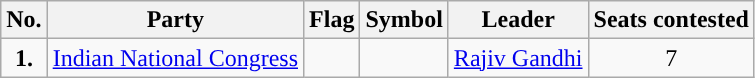<table class="wikitable">
<tr>
<th>No.</th>
<th>Party</th>
<th><strong>Flag</strong></th>
<th>Symbol</th>
<th>Leader</th>
<th>Seats contested</th>
</tr>
<tr>
<td ! style="text-align:center; background:"><strong>1.</strong></td>
<td style="text-align:center"><a href='#'>Indian National Congress</a></td>
<td></td>
<td></td>
<td style="text-align:center"><a href='#'>Rajiv Gandhi</a></td>
<td style="text-align:center">7</td>
</tr>
</table>
